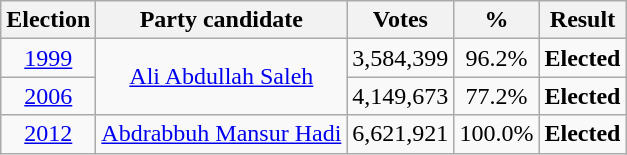<table class=wikitable style=text-align:center>
<tr>
<th>Election</th>
<th>Party candidate</th>
<th>Votes</th>
<th>%</th>
<th>Result</th>
</tr>
<tr>
<td><a href='#'>1999</a></td>
<td rowspan=2><a href='#'>Ali Abdullah Saleh</a></td>
<td>3,584,399</td>
<td>96.2%</td>
<td><strong>Elected</strong> </td>
</tr>
<tr>
<td><a href='#'>2006</a></td>
<td>4,149,673</td>
<td>77.2%</td>
<td><strong>Elected</strong> </td>
</tr>
<tr>
<td><a href='#'>2012</a></td>
<td><a href='#'>Abdrabbuh Mansur Hadi</a></td>
<td>6,621,921</td>
<td>100.0%</td>
<td><strong>Elected</strong> </td>
</tr>
</table>
